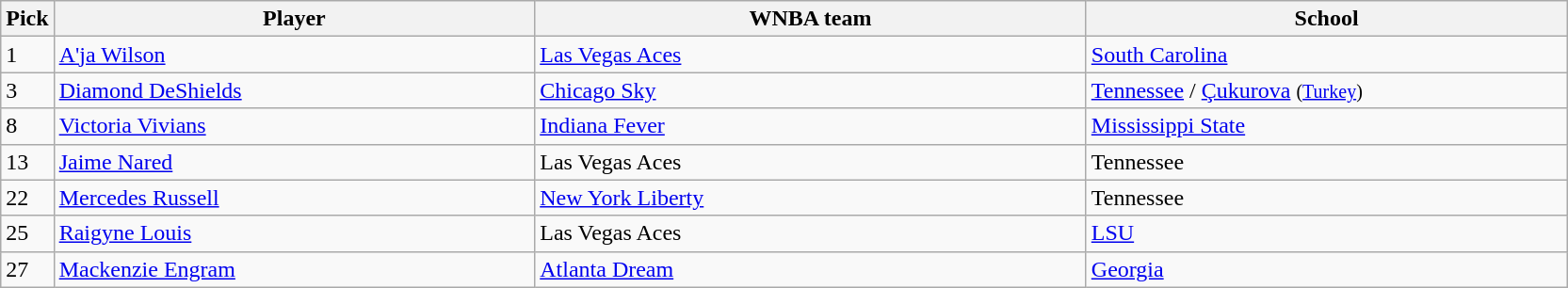<table class="wikitable">
<tr>
<th width=30>Pick</th>
<th width=333>Player</th>
<th width=383>WNBA team</th>
<th width=333>School</th>
</tr>
<tr>
<td>1</td>
<td><a href='#'>A'ja Wilson</a></td>
<td><a href='#'>Las Vegas Aces</a></td>
<td><a href='#'>South Carolina</a></td>
</tr>
<tr>
<td>3</td>
<td><a href='#'>Diamond DeShields</a></td>
<td><a href='#'>Chicago Sky</a></td>
<td><a href='#'>Tennessee</a> / <a href='#'>Çukurova</a> <small>(<a href='#'>Turkey</a>)</small></td>
</tr>
<tr>
<td>8</td>
<td><a href='#'>Victoria Vivians</a></td>
<td><a href='#'>Indiana Fever</a></td>
<td><a href='#'>Mississippi State</a></td>
</tr>
<tr>
<td>13</td>
<td><a href='#'>Jaime Nared</a></td>
<td>Las Vegas Aces</td>
<td>Tennessee</td>
</tr>
<tr>
<td>22</td>
<td><a href='#'>Mercedes Russell</a></td>
<td><a href='#'>New York Liberty</a></td>
<td>Tennessee</td>
</tr>
<tr>
<td>25</td>
<td><a href='#'>Raigyne Louis</a></td>
<td>Las Vegas Aces</td>
<td><a href='#'>LSU</a></td>
</tr>
<tr>
<td>27</td>
<td><a href='#'>Mackenzie Engram</a></td>
<td><a href='#'>Atlanta Dream</a></td>
<td><a href='#'>Georgia</a></td>
</tr>
</table>
